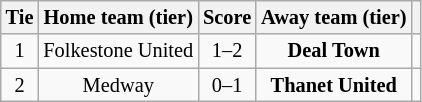<table class="wikitable" style="text-align:center; font-size:85%">
<tr>
<th>Tie</th>
<th>Home team (tier)</th>
<th>Score</th>
<th>Away team (tier)</th>
<th></th>
</tr>
<tr>
<td align="center">1</td>
<td>Folkestone United</td>
<td align="center">1–2</td>
<td><strong>Deal Town</strong></td>
<td></td>
</tr>
<tr>
<td align="center">2</td>
<td>Medway</td>
<td align="center">0–1</td>
<td><strong>Thanet United</strong></td>
<td></td>
</tr>
</table>
